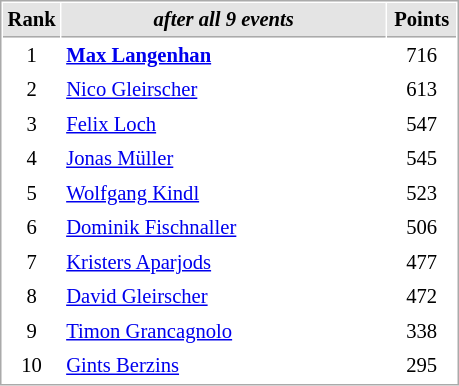<table cellspacing="1" cellpadding="3" style="border:1px solid #AAAAAA;font-size:86%">
<tr style="background-color: #E4E4E4;">
<th style="border-bottom:1px solid #AAAAAA; width: 10px;">Rank</th>
<th style="border-bottom:1px solid #AAAAAA; width: 210px;"><em>after all 9 events</em></th>
<th style="border-bottom:1px solid #AAAAAA; width: 40px;">Points</th>
</tr>
<tr>
<td align=center>1</td>
<td> <strong><a href='#'>Max Langenhan</a></strong></td>
<td align=center>716</td>
</tr>
<tr>
<td align=center>2</td>
<td> <a href='#'>Nico Gleirscher</a></td>
<td align=center>613</td>
</tr>
<tr>
<td align=center>3</td>
<td> <a href='#'>Felix Loch</a></td>
<td align=center>547</td>
</tr>
<tr>
<td align=center>4</td>
<td> <a href='#'>Jonas Müller</a></td>
<td align=center>545</td>
</tr>
<tr>
<td align=center>5</td>
<td> <a href='#'>Wolfgang Kindl</a></td>
<td align=center>523</td>
</tr>
<tr>
<td align=center>6</td>
<td> <a href='#'>Dominik Fischnaller</a></td>
<td align=center>506</td>
</tr>
<tr>
<td align=center>7</td>
<td> <a href='#'>Kristers Aparjods</a></td>
<td align=center>477</td>
</tr>
<tr>
<td align=center>8</td>
<td> <a href='#'>David Gleirscher</a></td>
<td align=center>472</td>
</tr>
<tr>
<td align=center>9</td>
<td> <a href='#'>Timon Grancagnolo</a></td>
<td align=center>338</td>
</tr>
<tr>
<td align=center>10</td>
<td> <a href='#'>Gints Berzins</a></td>
<td align=center>295</td>
</tr>
</table>
